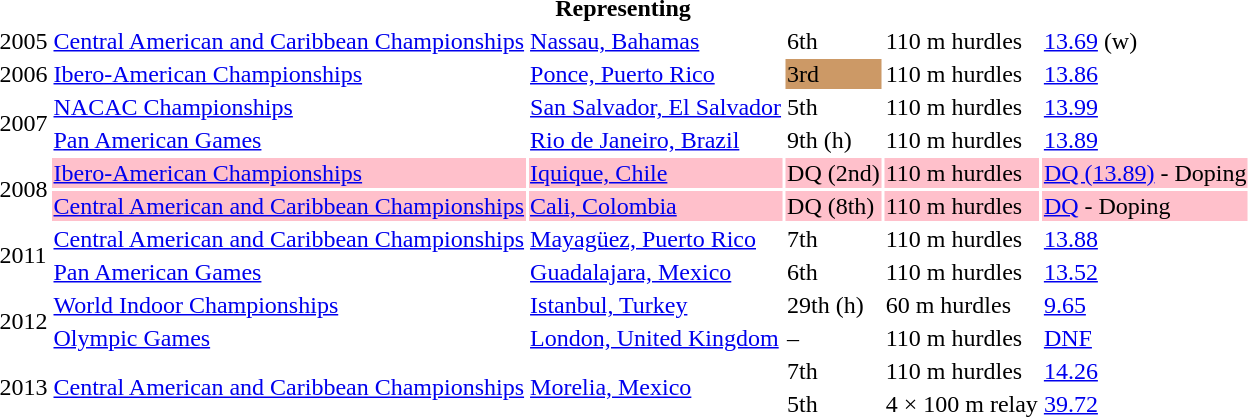<table>
<tr>
<th colspan="6">Representing </th>
</tr>
<tr>
<td>2005</td>
<td><a href='#'>Central American and Caribbean Championships</a></td>
<td><a href='#'>Nassau, Bahamas</a></td>
<td>6th</td>
<td>110 m hurdles</td>
<td><a href='#'>13.69</a> (w)</td>
</tr>
<tr>
<td>2006</td>
<td><a href='#'>Ibero-American Championships</a></td>
<td><a href='#'>Ponce, Puerto Rico</a></td>
<td bgcolor=cc9966>3rd</td>
<td>110 m hurdles</td>
<td><a href='#'>13.86</a></td>
</tr>
<tr>
<td rowspan=2>2007</td>
<td><a href='#'>NACAC Championships</a></td>
<td><a href='#'>San Salvador, El Salvador</a></td>
<td>5th</td>
<td>110 m hurdles</td>
<td><a href='#'>13.99</a></td>
</tr>
<tr>
<td><a href='#'>Pan American Games</a></td>
<td><a href='#'>Rio de Janeiro, Brazil</a></td>
<td>9th (h)</td>
<td>110 m hurdles</td>
<td><a href='#'>13.89</a></td>
</tr>
<tr>
<td rowspan=2>2008</td>
<td bgcolor="pink"><a href='#'>Ibero-American Championships</a></td>
<td bgcolor="pink"><a href='#'>Iquique, Chile</a></td>
<td bgcolor="pink">DQ (2nd)</td>
<td bgcolor="pink">110 m hurdles</td>
<td bgcolor="pink"><a href='#'>DQ (13.89)</a> - Doping</td>
</tr>
<tr bgcolor="pink">
<td><a href='#'>Central American and Caribbean Championships</a></td>
<td><a href='#'>Cali, Colombia</a></td>
<td>DQ (8th)</td>
<td>110 m hurdles</td>
<td><a href='#'>DQ</a> - Doping</td>
</tr>
<tr>
<td rowspan=2>2011</td>
<td><a href='#'>Central American and Caribbean Championships</a></td>
<td><a href='#'>Mayagüez, Puerto Rico</a></td>
<td>7th</td>
<td>110 m hurdles</td>
<td><a href='#'>13.88</a></td>
</tr>
<tr>
<td><a href='#'>Pan American Games</a></td>
<td><a href='#'>Guadalajara, Mexico</a></td>
<td>6th</td>
<td>110 m hurdles</td>
<td><a href='#'>13.52</a></td>
</tr>
<tr>
<td rowspan=2>2012</td>
<td><a href='#'>World Indoor Championships</a></td>
<td><a href='#'>Istanbul, Turkey</a></td>
<td>29th (h)</td>
<td>60 m hurdles</td>
<td><a href='#'>9.65</a></td>
</tr>
<tr>
<td><a href='#'>Olympic Games</a></td>
<td><a href='#'>London, United Kingdom</a></td>
<td>–</td>
<td>110 m hurdles</td>
<td><a href='#'>DNF</a></td>
</tr>
<tr>
<td rowspan=2>2013</td>
<td rowspan=2><a href='#'>Central American and Caribbean Championships</a></td>
<td rowspan=2><a href='#'>Morelia, Mexico</a></td>
<td>7th</td>
<td>110 m hurdles</td>
<td><a href='#'>14.26</a></td>
</tr>
<tr>
<td>5th</td>
<td>4 × 100 m relay</td>
<td><a href='#'>39.72</a></td>
</tr>
</table>
